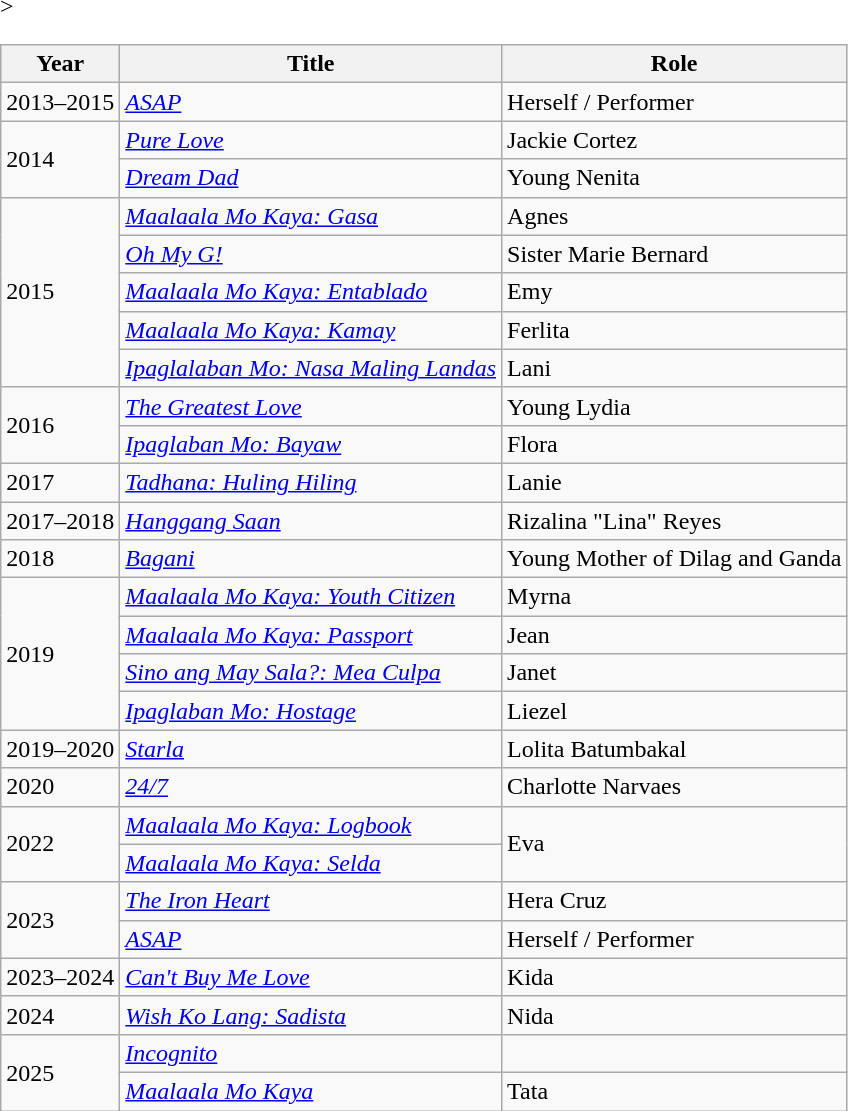<table class="wikitable sortable" >
<tr <! -- Never add unnecessary background colors -->>
<th>Year</th>
<th>Title</th>
<th>Role</th>
</tr>
<tr>
<td>2013–2015</td>
<td><em><a href='#'>ASAP</a></em></td>
<td>Herself / Performer</td>
</tr>
<tr>
<td rowspan="2">2014</td>
<td><em><a href='#'>Pure Love</a></em></td>
<td>Jackie Cortez</td>
</tr>
<tr>
<td><em><a href='#'>Dream Dad</a></em></td>
<td>Young Nenita</td>
</tr>
<tr>
<td rowspan="5">2015</td>
<td><em><a href='#'>Maalaala Mo Kaya: Gasa</a></em></td>
<td>Agnes</td>
</tr>
<tr>
<td><em><a href='#'>Oh My G!</a></em></td>
<td>Sister Marie Bernard</td>
</tr>
<tr>
<td><em><a href='#'>Maalaala Mo Kaya: Entablado</a></em></td>
<td>Emy</td>
</tr>
<tr>
<td><em><a href='#'>Maalaala Mo Kaya: Kamay</a></em></td>
<td>Ferlita</td>
</tr>
<tr>
<td><em><a href='#'>Ipaglalaban Mo: Nasa Maling Landas</a></em></td>
<td>Lani</td>
</tr>
<tr>
<td rowspan="2">2016</td>
<td><em><a href='#'>The Greatest Love</a></em></td>
<td>Young Lydia</td>
</tr>
<tr>
<td><em><a href='#'>Ipaglaban Mo: Bayaw</a></em></td>
<td>Flora</td>
</tr>
<tr>
<td>2017</td>
<td><em><a href='#'>Tadhana: Huling Hiling</a></em></td>
<td>Lanie</td>
</tr>
<tr>
<td>2017–2018</td>
<td><em><a href='#'>Hanggang Saan</a></em></td>
<td>Rizalina "Lina" Reyes</td>
</tr>
<tr>
<td>2018</td>
<td><em><a href='#'>Bagani</a></em></td>
<td>Young Mother of Dilag and Ganda</td>
</tr>
<tr>
<td rowspan="4">2019</td>
<td><em><a href='#'>Maalaala Mo Kaya: Youth Citizen</a></em></td>
<td>Myrna</td>
</tr>
<tr>
<td><em><a href='#'>Maalaala Mo Kaya: Passport</a></em></td>
<td>Jean</td>
</tr>
<tr>
<td><em><a href='#'>Sino ang May Sala?: Mea Culpa</a></em></td>
<td>Janet</td>
</tr>
<tr>
<td><em><a href='#'>Ipaglaban Mo: Hostage</a></em></td>
<td>Liezel</td>
</tr>
<tr>
<td>2019–2020</td>
<td><em><a href='#'>Starla</a></em></td>
<td>Lolita Batumbakal</td>
</tr>
<tr>
<td>2020</td>
<td><em><a href='#'>24/7</a></em></td>
<td>Charlotte Narvaes</td>
</tr>
<tr>
<td rowspan="2">2022</td>
<td><em><a href='#'>Maalaala Mo Kaya: Logbook</a></em></td>
<td rowspan="2">Eva</td>
</tr>
<tr>
<td><em><a href='#'>Maalaala Mo Kaya: Selda</a></em></td>
</tr>
<tr>
<td rowspan="2">2023</td>
<td><em><a href='#'>The Iron Heart</a></em></td>
<td>Hera Cruz</td>
</tr>
<tr>
<td><em><a href='#'>ASAP</a></em></td>
<td>Herself / Performer</td>
</tr>
<tr>
<td>2023–2024</td>
<td><em><a href='#'>Can't Buy Me Love</a></em></td>
<td>Kida</td>
</tr>
<tr>
<td>2024</td>
<td><em><a href='#'>Wish Ko Lang: Sadista</a></em></td>
<td>Nida</td>
</tr>
<tr>
<td rowspan="2">2025</td>
<td><em><a href='#'>Incognito</a></em></td>
<td></td>
</tr>
<tr>
<td><em><a href='#'>Maalaala Mo Kaya</a></em></td>
<td>Tata</td>
</tr>
</table>
